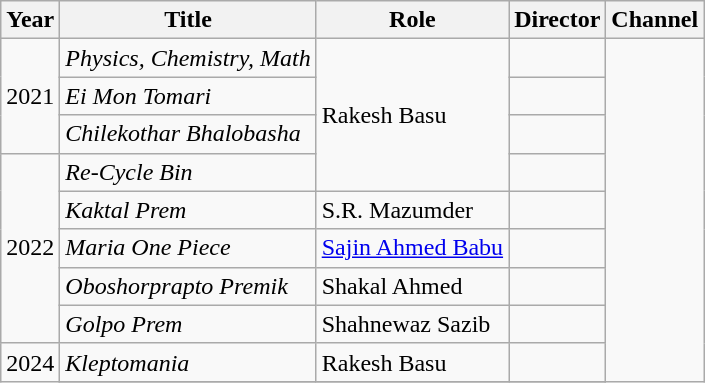<table class="wikitable">
<tr>
<th>Year</th>
<th>Title</th>
<th>Role</th>
<th>Director</th>
<th>Channel</th>
</tr>
<tr>
<td rowspan="3">2021</td>
<td><em>Physics, Chemistry, Math</em></td>
<td rowspan="4">Rakesh Basu</td>
<td></td>
</tr>
<tr>
<td><em>Ei Mon Tomari</em></td>
<td></td>
</tr>
<tr>
<td><em>Chilekothar Bhalobasha</em></td>
<td></td>
</tr>
<tr>
<td rowspan="5">2022</td>
<td><em>Re-Cycle Bin</em></td>
<td></td>
</tr>
<tr>
<td><em>Kaktal Prem</em></td>
<td>S.R. Mazumder</td>
<td></td>
</tr>
<tr>
<td><em>Maria One Piece</em></td>
<td><a href='#'>Sajin Ahmed Babu</a></td>
<td></td>
</tr>
<tr>
<td><em>Oboshorprapto Premik</em></td>
<td>Shakal Ahmed</td>
<td></td>
</tr>
<tr>
<td><em>Golpo Prem</em></td>
<td>Shahnewaz Sazib</td>
<td></td>
</tr>
<tr>
<td rowspan="3">2024</td>
<td><em>Kleptomania</em></td>
<td>Rakesh Basu</td>
<td></td>
</tr>
<tr>
</tr>
</table>
